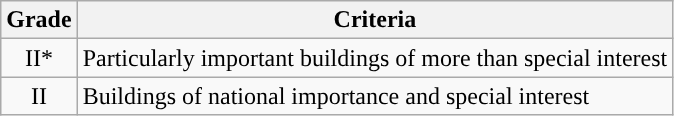<table class="wikitable">
<tr>
<th>Grade</th>
<th>Criteria</th>
</tr>
<tr>
<td align="center" >II*</td>
<td>Particularly important buildings of more than special interest</td>
</tr>
<tr>
<td align="center" >II</td>
<td>Buildings of national importance and special interest</td>
</tr>
</table>
